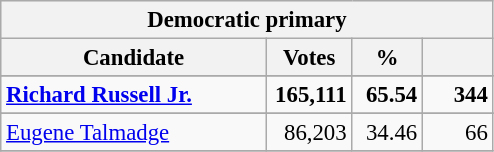<table class="wikitable" style="font-size: 95%;">
<tr style="background-color:#E9E9E9">
<th colspan="4">Democratic primary</th>
</tr>
<tr style="background-color:#E9E9E9">
<th colspan="1" style="width: 170px">Candidate</th>
<th style="width: 50px">Votes</th>
<th style="width: 40px">%</th>
<th style="width: 40px"></th>
</tr>
<tr>
</tr>
<tr>
<td><strong><a href='#'>Richard Russell Jr.</a></strong></td>
<td align="right"><strong>165,111</strong></td>
<td align="right"><strong>65.54</strong></td>
<td align="right"><strong>344</strong></td>
</tr>
<tr>
</tr>
<tr>
<td><a href='#'>Eugene Talmadge</a></td>
<td align="right">86,203</td>
<td align="right">34.46</td>
<td align="right">66</td>
</tr>
<tr>
</tr>
</table>
